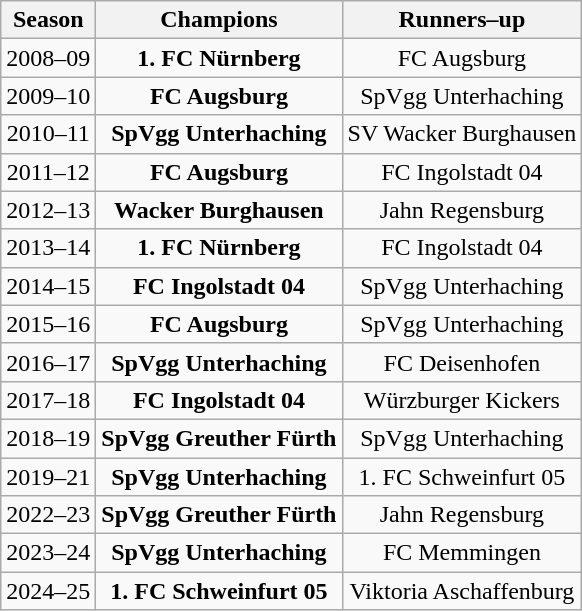<table class="wikitable">
<tr>
<th>Season</th>
<th>Champions</th>
<th>Runners–up</th>
</tr>
<tr align="center">
<td>2008–09</td>
<td><strong>1. FC Nürnberg</strong></td>
<td>FC Augsburg</td>
</tr>
<tr align="center">
<td>2009–10</td>
<td><strong>FC Augsburg</strong></td>
<td>SpVgg Unterhaching</td>
</tr>
<tr align="center">
<td>2010–11</td>
<td><strong>SpVgg Unterhaching</strong></td>
<td>SV Wacker Burghausen</td>
</tr>
<tr align="center">
<td>2011–12</td>
<td><strong>FC Augsburg</strong></td>
<td>FC Ingolstadt 04</td>
</tr>
<tr align="center">
<td>2012–13</td>
<td><strong>Wacker Burghausen</strong></td>
<td>Jahn Regensburg</td>
</tr>
<tr align="center">
<td>2013–14</td>
<td><strong>1. FC Nürnberg</strong></td>
<td>FC Ingolstadt 04</td>
</tr>
<tr align="center">
<td>2014–15</td>
<td><strong>FC Ingolstadt 04</strong></td>
<td>SpVgg Unterhaching</td>
</tr>
<tr align="center">
<td>2015–16</td>
<td><strong>FC Augsburg</strong></td>
<td>SpVgg Unterhaching</td>
</tr>
<tr align="center">
<td>2016–17</td>
<td><strong>SpVgg Unterhaching</strong></td>
<td>FC Deisenhofen</td>
</tr>
<tr align="center">
<td>2017–18</td>
<td><strong>FC Ingolstadt 04</strong></td>
<td>Würzburger Kickers</td>
</tr>
<tr align="center">
<td>2018–19</td>
<td><strong>SpVgg Greuther Fürth</strong></td>
<td>SpVgg Unterhaching</td>
</tr>
<tr align="center">
<td>2019–21</td>
<td><strong>SpVgg Unterhaching</strong></td>
<td>1. FC Schweinfurt 05</td>
</tr>
<tr align="center">
<td>2022–23</td>
<td><strong>SpVgg Greuther Fürth</strong></td>
<td>Jahn Regensburg</td>
</tr>
<tr align="center">
<td>2023–24</td>
<td><strong>SpVgg Unterhaching</strong></td>
<td>FC Memmingen</td>
</tr>
<tr align="center">
<td>2024–25</td>
<td><strong>1. FC Schweinfurt 05</strong></td>
<td>Viktoria Aschaffenburg</td>
</tr>
</table>
